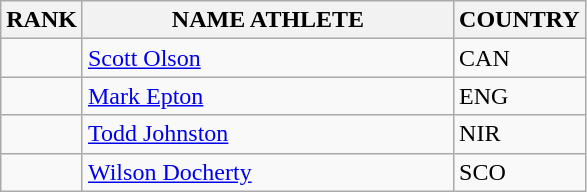<table class="wikitable">
<tr>
<th>RANK</th>
<th align="left" style="width: 15em">NAME ATHLETE</th>
<th>COUNTRY</th>
</tr>
<tr>
<td align="center"></td>
<td><a href='#'>Scott Olson</a></td>
<td> CAN</td>
</tr>
<tr>
<td align="center"></td>
<td><a href='#'>Mark Epton</a></td>
<td> ENG</td>
</tr>
<tr>
<td align="center"></td>
<td><a href='#'>Todd Johnston</a></td>
<td> NIR</td>
</tr>
<tr>
<td align="center"></td>
<td><a href='#'>Wilson Docherty</a></td>
<td> SCO</td>
</tr>
</table>
